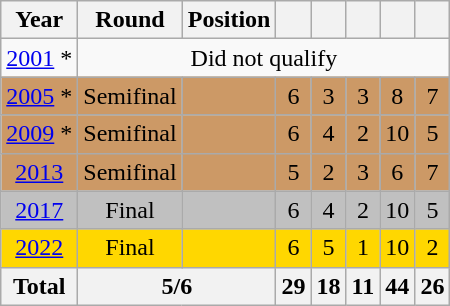<table class="wikitable" style="text-align: center;">
<tr>
<th>Year</th>
<th>Round</th>
<th>Position</th>
<th width="15"></th>
<th width="15"></th>
<th width="15"></th>
<th></th>
<th></th>
</tr>
<tr>
<td> <a href='#'>2001</a> *</td>
<td colspan="7">Did not qualify</td>
</tr>
<tr bgcolor=cc9966>
<td> <a href='#'>2005</a> *</td>
<td>Semifinal</td>
<td></td>
<td>6</td>
<td>3</td>
<td>3</td>
<td>8</td>
<td>7</td>
</tr>
<tr bgcolor=cc9966>
<td> <a href='#'>2009</a> *</td>
<td>Semifinal</td>
<td></td>
<td>6</td>
<td>4</td>
<td>2</td>
<td>10</td>
<td>5</td>
</tr>
<tr bgcolor=cc9966>
<td> <a href='#'>2013</a></td>
<td>Semifinal</td>
<td></td>
<td>5</td>
<td>2</td>
<td>3</td>
<td>6</td>
<td>7</td>
</tr>
<tr bgcolor="silver">
<td> <a href='#'>2017</a></td>
<td>Final</td>
<td></td>
<td>6</td>
<td>4</td>
<td>2</td>
<td>10</td>
<td>5</td>
</tr>
<tr bgcolor="gold">
<td> <a href='#'>2022</a></td>
<td>Final</td>
<td></td>
<td>6</td>
<td>5</td>
<td>1</td>
<td>10</td>
<td>2</td>
</tr>
<tr>
<th>Total</th>
<th colspan="2">5/6</th>
<th>29</th>
<th>18</th>
<th>11</th>
<th>44</th>
<th>26</th>
</tr>
</table>
